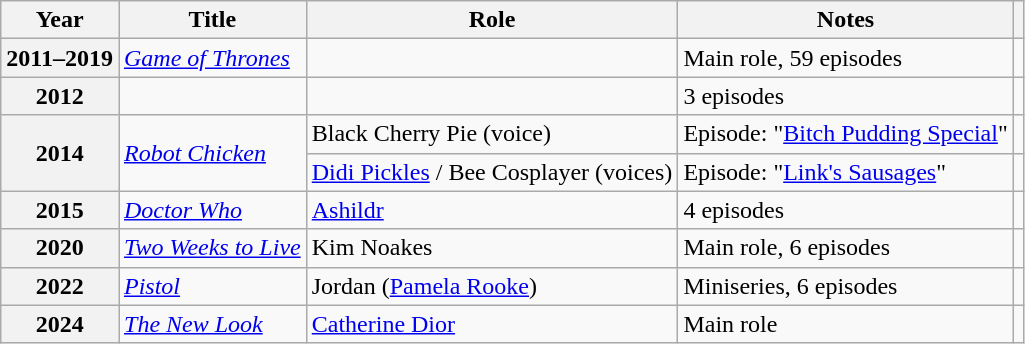<table class="wikitable plainrowheaders sortable">
<tr>
<th scope="col">Year</th>
<th scope="col">Title</th>
<th scope="col">Role</th>
<th scope="col" class="unsortable">Notes</th>
<th scope="col" class="unsortable"></th>
</tr>
<tr>
<th scope="row">2011–2019</th>
<td><em><a href='#'>Game of Thrones</a></em></td>
<td></td>
<td>Main role, 59 episodes</td>
<td style="text-align:center;"></td>
</tr>
<tr>
<th scope="row">2012</th>
<td><em></em></td>
<td></td>
<td>3 episodes</td>
<td style="text-align:center;"></td>
</tr>
<tr>
<th scope="row" rowspan=2>2014</th>
<td rowspan=2><em><a href='#'>Robot Chicken</a></em></td>
<td>Black Cherry Pie (voice)</td>
<td>Episode: "<a href='#'>Bitch Pudding Special</a>"</td>
<td style="text-align:center;"></td>
</tr>
<tr>
<td><a href='#'>Didi Pickles</a> / Bee Cosplayer (voices)</td>
<td>Episode: "<a href='#'>Link's Sausages</a>"</td>
<td style="text-align:center;"></td>
</tr>
<tr>
<th scope="row">2015</th>
<td><em><a href='#'>Doctor Who</a></em></td>
<td><a href='#'>Ashildr</a></td>
<td>4 episodes</td>
<td style="text-align:center;"></td>
</tr>
<tr>
<th scope="row">2020</th>
<td><em><a href='#'>Two Weeks to Live</a></em></td>
<td>Kim Noakes</td>
<td>Main role, 6 episodes</td>
<td style="text-align:center;"></td>
</tr>
<tr>
<th scope="row">2022</th>
<td><em><a href='#'>Pistol</a></em></td>
<td>Jordan (<a href='#'>Pamela Rooke</a>)</td>
<td>Miniseries, 6 episodes</td>
<td style="text-align:center;"></td>
</tr>
<tr>
<th scope="row">2024</th>
<td><em><a href='#'>The New Look</a></em></td>
<td><a href='#'>Catherine Dior</a></td>
<td>Main role</td>
<td style="text-align:center;"></td>
</tr>
</table>
